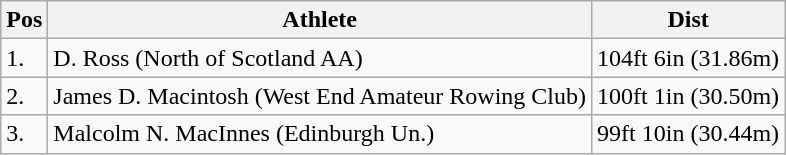<table class="wikitable">
<tr>
<th>Pos</th>
<th>Athlete</th>
<th>Dist</th>
</tr>
<tr>
<td>1.</td>
<td>D. Ross (North of Scotland AA)</td>
<td>104ft 6in (31.86m)</td>
</tr>
<tr>
<td>2.</td>
<td>James D. Macintosh (West End Amateur Rowing Club)</td>
<td>100ft 1in (30.50m)</td>
</tr>
<tr>
<td>3.</td>
<td>Malcolm N. MacInnes (Edinburgh Un.)</td>
<td>99ft 10in (30.44m)</td>
</tr>
</table>
